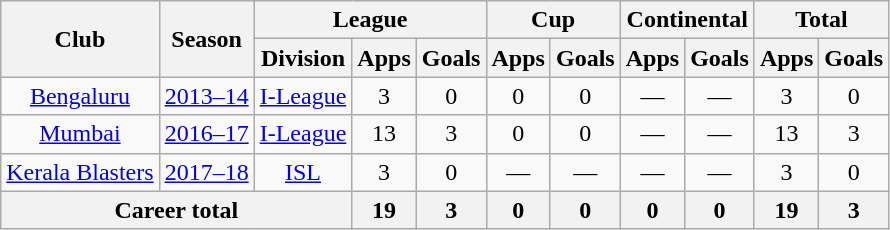<table class="wikitable" style="text-align: center;">
<tr>
<th rowspan="2">Club</th>
<th rowspan="2">Season</th>
<th colspan="3">League</th>
<th colspan="2">Cup</th>
<th colspan="2">Continental</th>
<th colspan="2">Total</th>
</tr>
<tr>
<th>Division</th>
<th>Apps</th>
<th>Goals</th>
<th>Apps</th>
<th>Goals</th>
<th>Apps</th>
<th>Goals</th>
<th>Apps</th>
<th>Goals</th>
</tr>
<tr>
<td rowspan="1"><a href='#'>Bengaluru</a></td>
<td><a href='#'>2013–14</a></td>
<td><a href='#'>I-League</a></td>
<td>3</td>
<td>0</td>
<td>0</td>
<td>0</td>
<td>—</td>
<td>—</td>
<td>3</td>
<td>0</td>
</tr>
<tr>
<td rowspan="1"><a href='#'>Mumbai</a></td>
<td><a href='#'>2016–17</a></td>
<td><a href='#'>I-League</a></td>
<td>13</td>
<td>3</td>
<td>0</td>
<td>0</td>
<td>—</td>
<td>—</td>
<td>13</td>
<td>3</td>
</tr>
<tr>
<td rowspan="1"><a href='#'>Kerala Blasters</a></td>
<td><a href='#'>2017–18</a></td>
<td><a href='#'>ISL</a></td>
<td>3</td>
<td>0</td>
<td>—</td>
<td>—</td>
<td>—</td>
<td>—</td>
<td>3</td>
<td>0</td>
</tr>
<tr>
<th colspan="3">Career total</th>
<th>19</th>
<th>3</th>
<th>0</th>
<th>0</th>
<th>0</th>
<th>0</th>
<th>19</th>
<th>3</th>
</tr>
</table>
